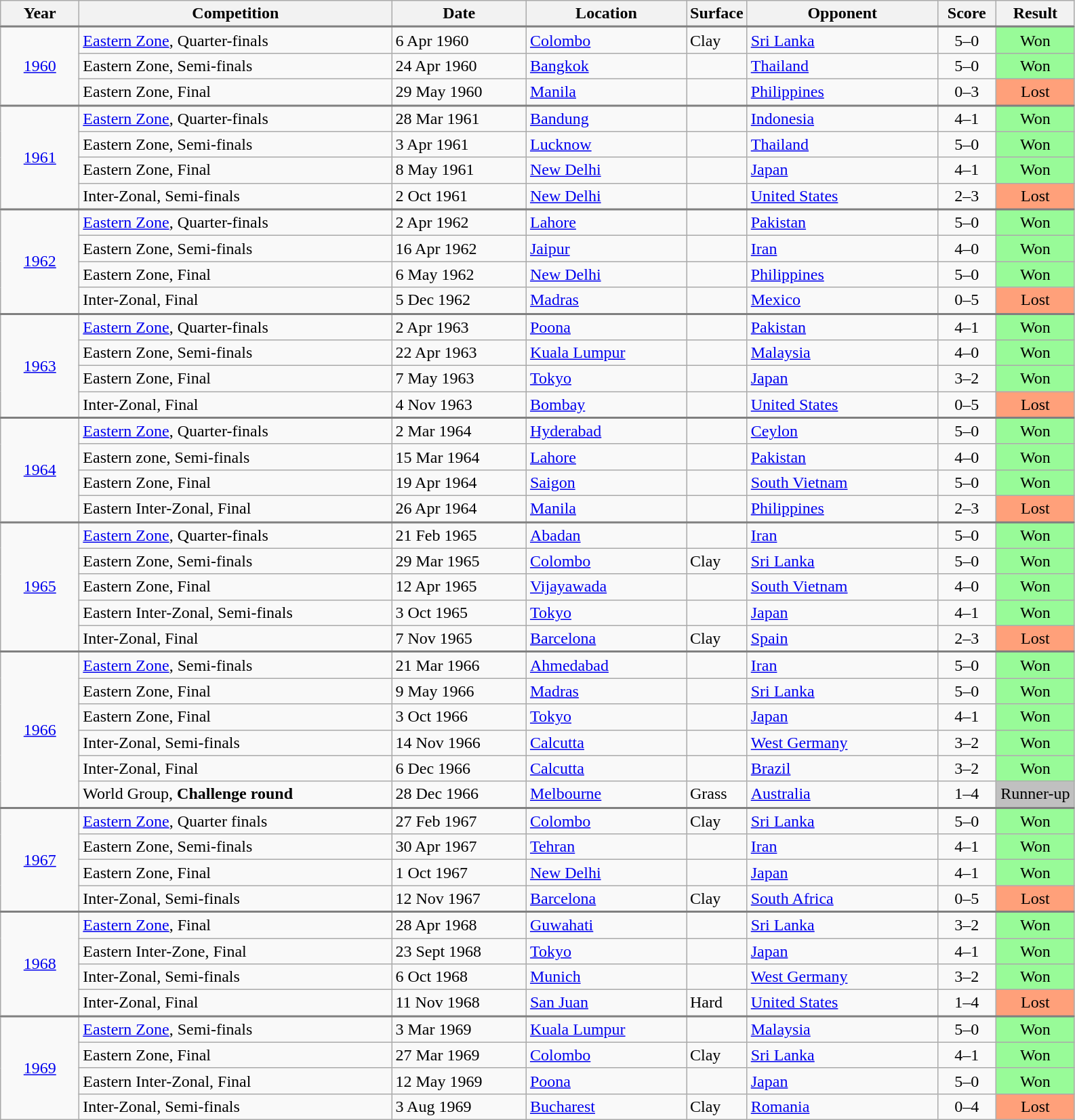<table class="wikitable collapsible collapsed">
<tr>
<th style="width:70px;">Year</th>
<th style="width:300px;">Competition</th>
<th style="width:125px;">Date</th>
<th style="width:150px;">Location</th>
<th style="width:60px:">Surface</th>
<th style="width:180px;">Opponent</th>
<th style="width:50px;">Score</th>
<th style="width:70px;">Result</th>
</tr>
<tr style="border-top:2px solid gray;">
<td style="text-align:center;" rowspan="3"><a href='#'>1960</a></td>
<td><a href='#'>Eastern Zone</a>, Quarter-finals</td>
<td>6 Apr 1960</td>
<td> <a href='#'>Colombo</a></td>
<td>Clay</td>
<td> <a href='#'>Sri Lanka</a></td>
<td style="text-align:center;">5–0</td>
<td style="text-align:center; background:#98fb98;">Won</td>
</tr>
<tr>
<td>Eastern Zone, Semi-finals</td>
<td>24 Apr 1960</td>
<td> <a href='#'>Bangkok</a></td>
<td></td>
<td> <a href='#'>Thailand</a></td>
<td style="text-align:center;">5–0</td>
<td style="text-align:center; background:#98fb98;">Won</td>
</tr>
<tr>
<td>Eastern Zone, Final</td>
<td>29 May 1960</td>
<td> <a href='#'>Manila</a></td>
<td></td>
<td> <a href='#'>Philippines</a></td>
<td align="center">0–3</td>
<td align="center" bgcolor="FFA07A">Lost</td>
</tr>
<tr style="border-top:2px solid gray;">
<td style="text-align:center;" rowspan="4"><a href='#'>1961</a></td>
<td><a href='#'>Eastern Zone</a>, Quarter-finals</td>
<td>28 Mar 1961</td>
<td> <a href='#'>Bandung</a></td>
<td></td>
<td> <a href='#'>Indonesia</a></td>
<td style="text-align:center;">4–1</td>
<td style="text-align:center; background:#98fb98;">Won</td>
</tr>
<tr>
<td>Eastern Zone, Semi-finals</td>
<td>3 Apr 1961</td>
<td> <a href='#'>Lucknow</a></td>
<td></td>
<td> <a href='#'>Thailand</a></td>
<td style="text-align:center;">5–0</td>
<td style="text-align:center; background:#98fb98;">Won</td>
</tr>
<tr>
<td>Eastern Zone, Final</td>
<td>8 May 1961</td>
<td> <a href='#'>New Delhi</a></td>
<td></td>
<td> <a href='#'>Japan</a></td>
<td style="text-align:center;">4–1</td>
<td style="text-align:center; background:#98fb98;">Won</td>
</tr>
<tr>
<td>Inter-Zonal, Semi-finals</td>
<td>2 Oct 1961</td>
<td> <a href='#'>New Delhi</a></td>
<td></td>
<td> <a href='#'>United States</a></td>
<td align="center">2–3</td>
<td align="center" bgcolor="FFA07A">Lost</td>
</tr>
<tr style="border-top:2px solid gray;">
<td style="text-align:center;" rowspan="4"><a href='#'>1962</a></td>
<td><a href='#'>Eastern Zone</a>, Quarter-finals</td>
<td>2 Apr 1962</td>
<td> <a href='#'>Lahore</a></td>
<td></td>
<td> <a href='#'>Pakistan</a></td>
<td style="text-align:center;">5–0</td>
<td style="text-align:center; background:#98fb98;">Won</td>
</tr>
<tr>
<td>Eastern Zone, Semi-finals</td>
<td>16 Apr 1962</td>
<td> <a href='#'>Jaipur</a></td>
<td></td>
<td> <a href='#'>Iran</a></td>
<td style="text-align:center;">4–0</td>
<td style="text-align:center; background:#98fb98;">Won</td>
</tr>
<tr>
<td>Eastern Zone, Final</td>
<td>6 May 1962</td>
<td> <a href='#'>New Delhi</a></td>
<td></td>
<td> <a href='#'>Philippines</a></td>
<td style="text-align:center;">5–0</td>
<td style="text-align:center; background:#98fb98;">Won</td>
</tr>
<tr>
<td>Inter-Zonal, Final</td>
<td>5 Dec 1962</td>
<td> <a href='#'>Madras</a></td>
<td></td>
<td> <a href='#'>Mexico</a></td>
<td align="center">0–5</td>
<td align="center" bgcolor="FFA07A">Lost</td>
</tr>
<tr style="border-top:2px solid gray;">
<td style="text-align:center;" rowspan="4"><a href='#'>1963</a></td>
<td><a href='#'>Eastern Zone</a>, Quarter-finals</td>
<td>2 Apr 1963</td>
<td> <a href='#'>Poona</a></td>
<td></td>
<td> <a href='#'>Pakistan</a></td>
<td style="text-align:center;">4–1</td>
<td style="text-align:center; background:#98fb98;">Won</td>
</tr>
<tr>
<td>Eastern Zone, Semi-finals</td>
<td>22 Apr 1963</td>
<td> <a href='#'>Kuala Lumpur</a></td>
<td></td>
<td> <a href='#'>Malaysia</a></td>
<td style="text-align:center;">4–0</td>
<td style="text-align:center; background:#98fb98;">Won</td>
</tr>
<tr>
<td>Eastern Zone, Final</td>
<td>7 May 1963</td>
<td> <a href='#'>Tokyo</a></td>
<td></td>
<td> <a href='#'>Japan</a></td>
<td style="text-align:center;">3–2</td>
<td style="text-align:center; background:#98fb98;">Won</td>
</tr>
<tr>
<td>Inter-Zonal, Final</td>
<td>4 Nov 1963</td>
<td> <a href='#'>Bombay</a></td>
<td></td>
<td> <a href='#'>United States</a></td>
<td align="center">0–5</td>
<td align="center" bgcolor="FFA07A">Lost</td>
</tr>
<tr style="border-top:2px solid gray;">
<td style="text-align:center;" rowspan="4"><a href='#'>1964</a></td>
<td><a href='#'>Eastern Zone</a>, Quarter-finals</td>
<td>2 Mar 1964</td>
<td> <a href='#'>Hyderabad</a></td>
<td></td>
<td> <a href='#'>Ceylon</a></td>
<td style="text-align:center;">5–0</td>
<td style="text-align:center; background:#98fb98;">Won</td>
</tr>
<tr>
<td>Eastern zone, Semi-finals</td>
<td>15 Mar 1964</td>
<td> <a href='#'>Lahore</a></td>
<td></td>
<td> <a href='#'>Pakistan</a></td>
<td style="text-align:center;">4–0</td>
<td style="text-align:center; background:#98fb98;">Won</td>
</tr>
<tr>
<td>Eastern Zone, Final</td>
<td>19 Apr 1964</td>
<td> <a href='#'>Saigon</a></td>
<td></td>
<td> <a href='#'>South Vietnam</a></td>
<td style="text-align:center;">5–0</td>
<td style="text-align:center; background:#98fb98;">Won</td>
</tr>
<tr>
<td>Eastern Inter-Zonal, Final</td>
<td>26 Apr 1964</td>
<td> <a href='#'>Manila</a></td>
<td></td>
<td> <a href='#'>Philippines</a></td>
<td align="center">2–3</td>
<td align="center" bgcolor="FFA07A">Lost</td>
</tr>
<tr style="border-top:2px solid gray;">
<td style="text-align:center;" rowspan="5"><a href='#'>1965</a></td>
<td><a href='#'>Eastern Zone</a>, Quarter-finals</td>
<td>21 Feb 1965</td>
<td> <a href='#'>Abadan</a></td>
<td></td>
<td> <a href='#'>Iran</a></td>
<td style="text-align:center;">5–0</td>
<td style="text-align:center; background:#98fb98;">Won</td>
</tr>
<tr>
<td>Eastern Zone, Semi-finals</td>
<td>29 Mar 1965</td>
<td> <a href='#'>Colombo</a></td>
<td>Clay</td>
<td> <a href='#'>Sri Lanka</a></td>
<td style="text-align:center;">5–0</td>
<td style="text-align:center; background:#98fb98;">Won</td>
</tr>
<tr>
<td>Eastern Zone, Final</td>
<td>12 Apr 1965</td>
<td> <a href='#'>Vijayawada</a></td>
<td></td>
<td> <a href='#'>South Vietnam</a></td>
<td style="text-align:center;">4–0</td>
<td style="text-align:center; background:#98fb98;">Won</td>
</tr>
<tr>
<td>Eastern Inter-Zonal, Semi-finals</td>
<td>3 Oct 1965</td>
<td> <a href='#'>Tokyo</a></td>
<td></td>
<td> <a href='#'>Japan</a></td>
<td style="text-align:center;">4–1</td>
<td style="text-align:center; background:#98fb98;">Won</td>
</tr>
<tr>
<td>Inter-Zonal, Final</td>
<td>7 Nov 1965</td>
<td> <a href='#'>Barcelona</a></td>
<td>Clay</td>
<td> <a href='#'>Spain</a></td>
<td align="center">2–3</td>
<td align="center" bgcolor="FFA07A">Lost</td>
</tr>
<tr style="border-top:2px solid gray;">
<td style="text-align:center;" rowspan="6"><a href='#'>1966</a></td>
<td><a href='#'>Eastern Zone</a>, Semi-finals</td>
<td>21 Mar 1966</td>
<td> <a href='#'>Ahmedabad</a></td>
<td></td>
<td> <a href='#'>Iran</a></td>
<td style="text-align:center;">5–0</td>
<td style="text-align:center; background:#98fb98;">Won</td>
</tr>
<tr>
<td>Eastern Zone, Final</td>
<td>9 May 1966</td>
<td> <a href='#'>Madras</a></td>
<td></td>
<td> <a href='#'>Sri Lanka</a></td>
<td style="text-align:center;">5–0</td>
<td style="text-align:center; background:#98fb98;">Won</td>
</tr>
<tr>
<td>Eastern Zone, Final</td>
<td>3 Oct 1966</td>
<td> <a href='#'>Tokyo</a></td>
<td></td>
<td> <a href='#'>Japan</a></td>
<td style="text-align:center;">4–1</td>
<td style="text-align:center; background:#98fb98;">Won</td>
</tr>
<tr>
<td>Inter-Zonal, Semi-finals</td>
<td>14 Nov 1966</td>
<td> <a href='#'>Calcutta</a></td>
<td></td>
<td> <a href='#'>West Germany</a></td>
<td style="text-align:center;">3–2</td>
<td style="text-align:center; background:#98fb98;">Won</td>
</tr>
<tr>
<td>Inter-Zonal, Final</td>
<td>6 Dec 1966</td>
<td> <a href='#'>Calcutta</a></td>
<td></td>
<td> <a href='#'>Brazil</a></td>
<td style="text-align:center;">3–2</td>
<td style="text-align:center; background:#98fb98;">Won</td>
</tr>
<tr>
<td>World Group, <strong>Challenge round</strong></td>
<td>28 Dec 1966</td>
<td> <a href='#'>Melbourne</a></td>
<td>Grass</td>
<td> <a href='#'>Australia</a></td>
<td style="text-align:center;">1–4</td>
<td align="center" bgcolor="silver">Runner-up</td>
</tr>
<tr style="border-top:2px solid gray;">
<td style="text-align:center;" rowspan="4"><a href='#'>1967</a></td>
<td><a href='#'>Eastern Zone</a>, Quarter finals</td>
<td>27 Feb 1967</td>
<td> <a href='#'>Colombo</a></td>
<td>Clay</td>
<td> <a href='#'>Sri Lanka</a></td>
<td style="text-align:center;">5–0</td>
<td style="text-align:center; background:#98fb98;">Won</td>
</tr>
<tr>
<td>Eastern Zone, Semi-finals</td>
<td>30 Apr 1967</td>
<td> <a href='#'>Tehran</a></td>
<td></td>
<td> <a href='#'>Iran</a></td>
<td style="text-align:center;">4–1</td>
<td style="text-align:center; background:#98fb98;">Won</td>
</tr>
<tr>
<td>Eastern Zone, Final</td>
<td>1 Oct 1967</td>
<td> <a href='#'>New Delhi</a></td>
<td></td>
<td> <a href='#'>Japan</a></td>
<td style="text-align:center;">4–1</td>
<td style="text-align:center; background:#98fb98;">Won</td>
</tr>
<tr>
<td>Inter-Zonal, Semi-finals</td>
<td>12 Nov 1967</td>
<td> <a href='#'>Barcelona</a></td>
<td>Clay</td>
<td> <a href='#'>South Africa</a></td>
<td align="center">0–5</td>
<td align="center" bgcolor="FFA07A">Lost</td>
</tr>
<tr style="border-top:2px solid gray;">
<td style="text-align:center;" rowspan="4"><a href='#'>1968</a></td>
<td><a href='#'>Eastern Zone</a>, Final</td>
<td>28 Apr 1968</td>
<td> <a href='#'>Guwahati</a></td>
<td></td>
<td> <a href='#'>Sri Lanka</a></td>
<td style="text-align:center;">3–2</td>
<td style="text-align:center; background:#98fb98;">Won</td>
</tr>
<tr>
<td>Eastern Inter-Zone, Final</td>
<td>23 Sept 1968</td>
<td> <a href='#'>Tokyo</a></td>
<td></td>
<td> <a href='#'>Japan</a></td>
<td style="text-align:center;">4–1</td>
<td style="text-align:center; background:#98fb98;">Won</td>
</tr>
<tr>
<td>Inter-Zonal, Semi-finals</td>
<td>6 Oct 1968</td>
<td> <a href='#'>Munich</a></td>
<td></td>
<td> <a href='#'>West Germany</a></td>
<td style="text-align:center;">3–2</td>
<td style="text-align:center; background:#98fb98;">Won</td>
</tr>
<tr>
<td>Inter-Zonal, Final</td>
<td>11 Nov 1968</td>
<td> <a href='#'>San Juan</a></td>
<td>Hard</td>
<td> <a href='#'>United States</a></td>
<td align="center">1–4</td>
<td align="center" bgcolor="FFA07A">Lost</td>
</tr>
<tr style="border-top:2px solid gray;">
<td style="text-align:center;" rowspan="4"><a href='#'>1969</a></td>
<td><a href='#'>Eastern Zone</a>, Semi-finals</td>
<td>3 Mar 1969</td>
<td> <a href='#'>Kuala Lumpur</a></td>
<td></td>
<td> <a href='#'>Malaysia</a></td>
<td style="text-align:center;">5–0</td>
<td style="text-align:center; background:#98fb98;">Won</td>
</tr>
<tr>
<td>Eastern Zone, Final</td>
<td>27 Mar 1969</td>
<td> <a href='#'>Colombo</a></td>
<td>Clay</td>
<td> <a href='#'>Sri Lanka</a></td>
<td style="text-align:center;">4–1</td>
<td style="text-align:center; background:#98fb98;">Won</td>
</tr>
<tr>
<td>Eastern Inter-Zonal, Final</td>
<td>12 May 1969</td>
<td> <a href='#'>Poona</a></td>
<td></td>
<td> <a href='#'>Japan</a></td>
<td style="text-align:center;">5–0</td>
<td style="text-align:center; background:#98fb98;">Won</td>
</tr>
<tr>
<td>Inter-Zonal, Semi-finals</td>
<td>3 Aug 1969</td>
<td> <a href='#'>Bucharest</a></td>
<td>Clay</td>
<td> <a href='#'>Romania</a></td>
<td align="center">0–4</td>
<td align="center" bgcolor="FFA07A">Lost</td>
</tr>
</table>
